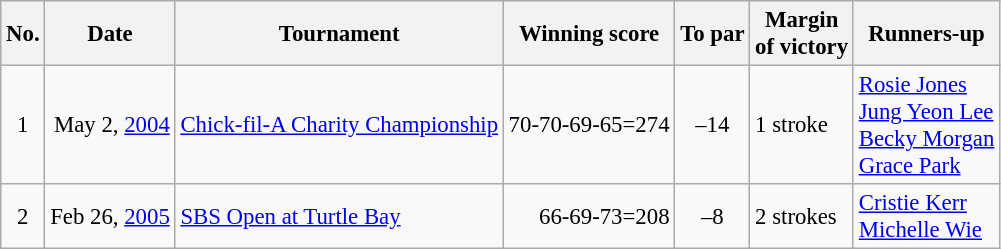<table class="wikitable" style="font-size:95%;">
<tr>
<th>No.</th>
<th>Date</th>
<th>Tournament</th>
<th>Winning score</th>
<th>To par</th>
<th>Margin<br>of victory</th>
<th>Runners-up</th>
</tr>
<tr>
<td align=center>1</td>
<td align=right>May 2, <a href='#'>2004</a></td>
<td><a href='#'>Chick-fil-A Charity Championship</a></td>
<td align=right>70-70-69-65=274</td>
<td align=center>–14</td>
<td>1 stroke</td>
<td> <a href='#'>Rosie Jones</a><br> <a href='#'>Jung Yeon Lee</a><br> <a href='#'>Becky Morgan</a><br> <a href='#'>Grace Park</a></td>
</tr>
<tr>
<td align=center>2</td>
<td align=right>Feb 26, <a href='#'>2005</a></td>
<td><a href='#'>SBS Open at Turtle Bay</a></td>
<td align=right>66-69-73=208</td>
<td align=center>–8</td>
<td>2 strokes</td>
<td> <a href='#'>Cristie Kerr</a><br> <a href='#'>Michelle Wie</a></td>
</tr>
</table>
